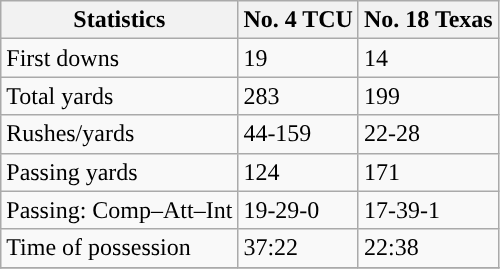<table class="wikitable" style="float: left;">
<tr>
<th>Statistics</th>
<th>No. 4 TCU</th>
<th>No. 18 Texas</th>
</tr>
<tr>
<td>First downs</td>
<td>19</td>
<td>14</td>
</tr>
<tr>
<td>Total yards</td>
<td>283</td>
<td>199</td>
</tr>
<tr>
<td>Rushes/yards</td>
<td>44-159</td>
<td>22-28</td>
</tr>
<tr>
<td>Passing yards</td>
<td>124</td>
<td>171</td>
</tr>
<tr>
<td>Passing: Comp–Att–Int</td>
<td>19-29-0</td>
<td>17-39-1</td>
</tr>
<tr>
<td>Time of possession</td>
<td>37:22</td>
<td>22:38</td>
</tr>
<tr>
</tr>
</table>
